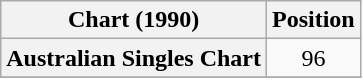<table class="wikitable plainrowheaders" style="text-align:center">
<tr>
<th scope="col">Chart (1990)</th>
<th scope="col">Position</th>
</tr>
<tr>
<th scope="row">Australian Singles Chart</th>
<td>96</td>
</tr>
<tr>
</tr>
</table>
